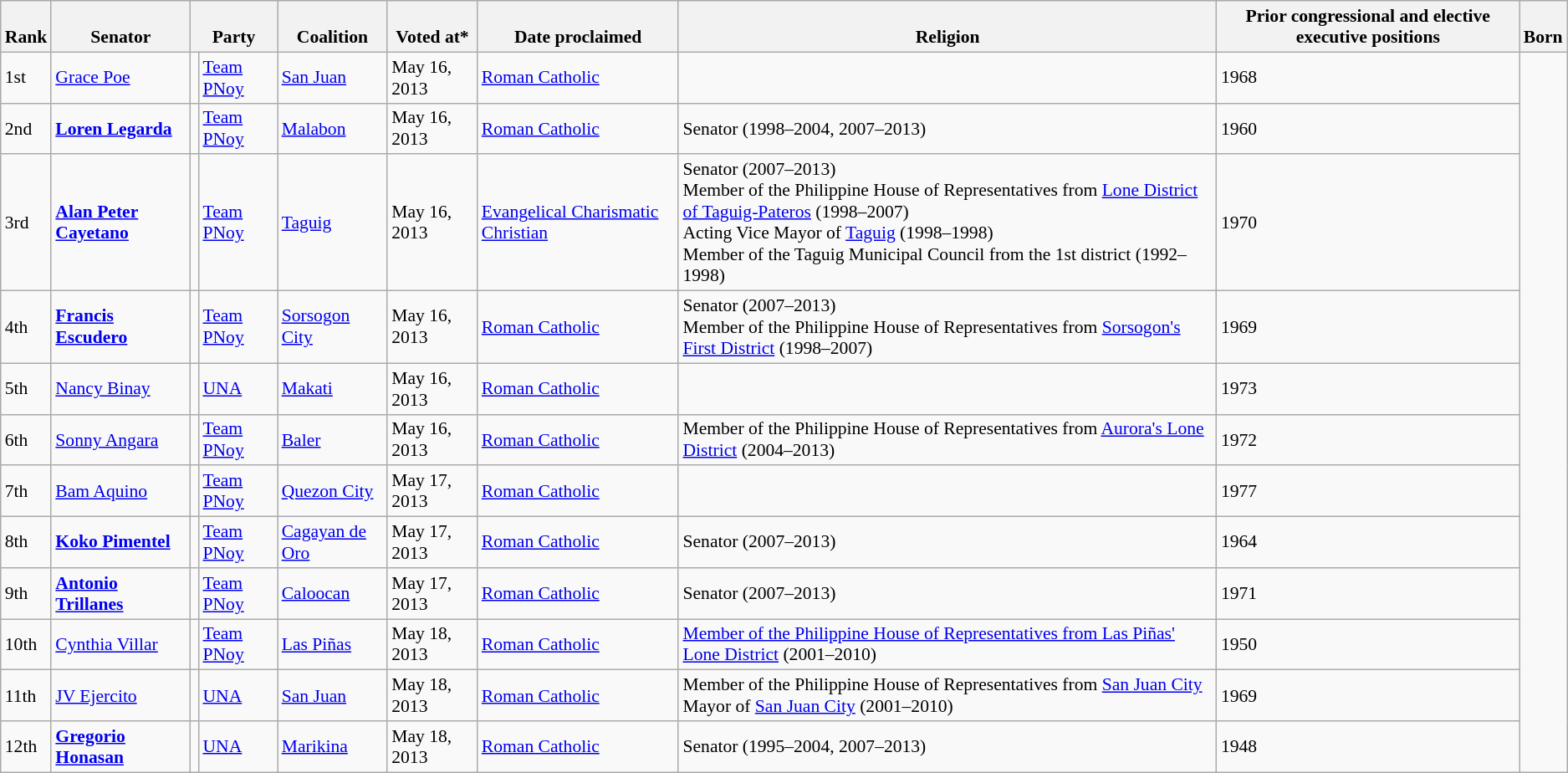<table class="wikitable" style="text-align:left; font-size:90%">
<tr valign=bottom>
<th>Rank</th>
<th>Senator</th>
<th colspan=2>Party</th>
<th>Coalition</th>
<th>Voted at*</th>
<th>Date proclaimed</th>
<th>Religion</th>
<th>Prior congressional and elective executive positions</th>
<th>Born</th>
</tr>
<tr>
<td>1st</td>
<td><a href='#'>Grace Poe</a></td>
<td></td>
<td><a href='#'>Team PNoy</a></td>
<td><a href='#'>San Juan</a></td>
<td>May 16, 2013</td>
<td><a href='#'>Roman Catholic</a></td>
<td></td>
<td>1968</td>
</tr>
<tr>
<td>2nd</td>
<td><strong><a href='#'>Loren Legarda</a></strong></td>
<td></td>
<td><a href='#'>Team PNoy</a></td>
<td><a href='#'>Malabon</a></td>
<td>May 16, 2013</td>
<td><a href='#'>Roman Catholic</a></td>
<td>Senator (1998–2004, 2007–2013)</td>
<td>1960</td>
</tr>
<tr>
<td>3rd</td>
<td><strong><a href='#'>Alan Peter Cayetano</a></strong></td>
<td></td>
<td><a href='#'>Team PNoy</a></td>
<td><a href='#'>Taguig</a></td>
<td>May 16, 2013</td>
<td><a href='#'>Evangelical Charismatic Christian</a></td>
<td>Senator (2007–2013) <br>  Member of the Philippine House of Representatives from <a href='#'>Lone District of Taguig-Pateros</a> (1998–2007) <br> Acting Vice Mayor of <a href='#'>Taguig</a> (1998–1998) <br> Member of the Taguig Municipal Council from the 1st district (1992–1998)</td>
<td>1970</td>
</tr>
<tr>
<td>4th</td>
<td><strong><a href='#'>Francis Escudero</a></strong></td>
<td></td>
<td><a href='#'>Team PNoy</a></td>
<td><a href='#'>Sorsogon City</a></td>
<td>May 16, 2013</td>
<td><a href='#'>Roman Catholic</a></td>
<td>Senator (2007–2013) <br> Member of the Philippine House of Representatives from <a href='#'>Sorsogon's First District</a> (1998–2007)</td>
<td>1969</td>
</tr>
<tr>
<td>5th</td>
<td><a href='#'>Nancy Binay</a></td>
<td></td>
<td><a href='#'>UNA</a></td>
<td><a href='#'>Makati</a></td>
<td>May 16, 2013</td>
<td><a href='#'>Roman Catholic</a></td>
<td></td>
<td>1973</td>
</tr>
<tr>
<td>6th</td>
<td><a href='#'>Sonny Angara</a></td>
<td></td>
<td><a href='#'>Team PNoy</a></td>
<td><a href='#'>Baler</a></td>
<td>May 16, 2013</td>
<td><a href='#'>Roman Catholic</a></td>
<td>Member of the Philippine House of Representatives from <a href='#'>Aurora's Lone District</a> (2004–2013)</td>
<td>1972</td>
</tr>
<tr>
<td>7th</td>
<td><a href='#'>Bam Aquino</a></td>
<td></td>
<td><a href='#'>Team PNoy</a></td>
<td><a href='#'>Quezon City</a></td>
<td>May 17, 2013</td>
<td><a href='#'>Roman Catholic</a></td>
<td></td>
<td>1977</td>
</tr>
<tr>
<td>8th</td>
<td><strong><a href='#'>Koko Pimentel</a></strong></td>
<td></td>
<td><a href='#'>Team PNoy</a></td>
<td><a href='#'>Cagayan de Oro</a></td>
<td>May 17, 2013</td>
<td><a href='#'>Roman Catholic</a></td>
<td>Senator (2007–2013)</td>
<td>1964</td>
</tr>
<tr>
<td>9th</td>
<td><strong><a href='#'>Antonio Trillanes</a></strong></td>
<td></td>
<td><a href='#'>Team PNoy</a></td>
<td><a href='#'>Caloocan</a></td>
<td>May 17, 2013</td>
<td><a href='#'>Roman Catholic</a></td>
<td>Senator (2007–2013)</td>
<td>1971</td>
</tr>
<tr>
<td>10th</td>
<td><a href='#'>Cynthia Villar</a></td>
<td></td>
<td><a href='#'>Team PNoy</a></td>
<td><a href='#'>Las Piñas</a></td>
<td>May 18, 2013</td>
<td><a href='#'>Roman Catholic</a></td>
<td><a href='#'>Member of the Philippine House of Representatives from Las Piñas' Lone District</a> (2001–2010)</td>
<td>1950</td>
</tr>
<tr>
<td>11th</td>
<td><a href='#'>JV Ejercito</a></td>
<td></td>
<td><a href='#'>UNA</a></td>
<td><a href='#'>San Juan</a></td>
<td>May 18, 2013</td>
<td><a href='#'>Roman Catholic</a></td>
<td>Member of the Philippine House of Representatives from <a href='#'>San Juan City</a> <br> Mayor of <a href='#'>San Juan City</a> (2001–2010)</td>
<td>1969</td>
</tr>
<tr>
<td>12th</td>
<td><strong><a href='#'>Gregorio Honasan</a></strong></td>
<td></td>
<td><a href='#'>UNA</a></td>
<td><a href='#'>Marikina</a></td>
<td>May 18, 2013</td>
<td><a href='#'>Roman Catholic</a></td>
<td>Senator (1995–2004, 2007–2013)</td>
<td>1948</td>
</tr>
</table>
